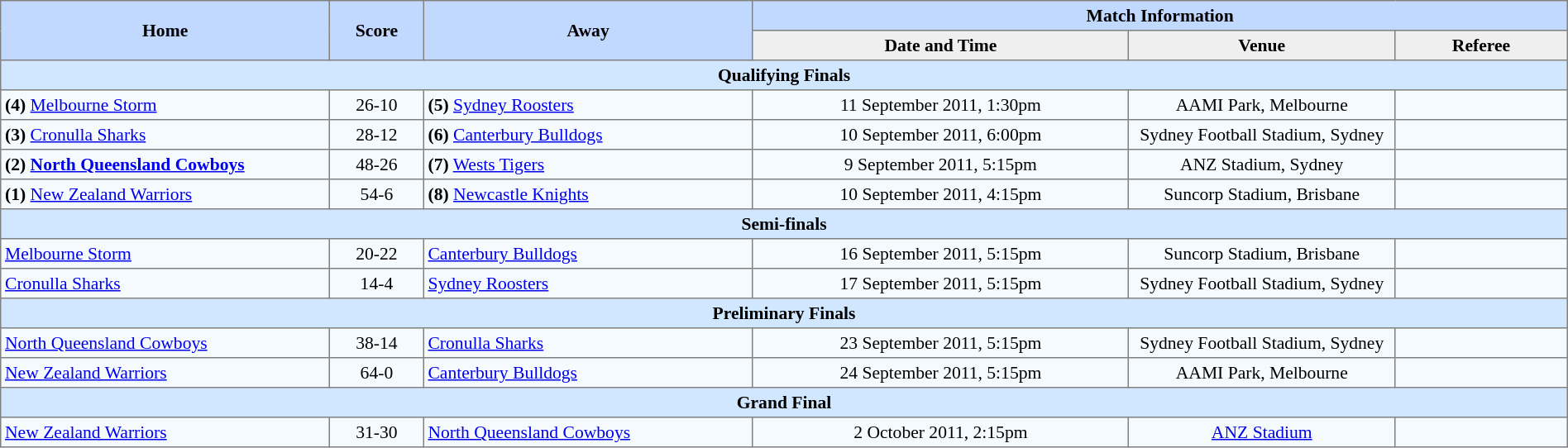<table border=1 style="border-collapse:collapse; font-size:90%; text-align:center;" cellpadding=3 cellspacing=0 width=100%>
<tr bgcolor=#C1D8FF>
<th rowspan=2 width=21%>Home</th>
<th rowspan=2 width=6%>Score</th>
<th rowspan=2 width=21%>Away</th>
<th colspan=3>Match Information</th>
</tr>
<tr bgcolor=#EFEFEF>
<th width=24%>Date and Time</th>
<th width=17%>Venue</th>
<th width=11%>Referee</th>
</tr>
<tr bgcolor="#D0E7FF">
<td colspan=6><strong>Qualifying Finals</strong></td>
</tr>
<tr bgcolor=#F5FAFF>
<td align=left><strong>(4)</strong>  <a href='#'>Melbourne Storm</a></td>
<td>26-10</td>
<td align=left><strong>(5)</strong>  <a href='#'>Sydney Roosters</a></td>
<td>11 September 2011, 1:30pm</td>
<td>AAMI Park, Melbourne</td>
<td></td>
</tr>
<tr bgcolor=#F5FAFF>
<td align=left><strong>(3)</strong>  <a href='#'>Cronulla Sharks</a></td>
<td>28-12</td>
<td align=left><strong>(6)</strong>  <a href='#'>Canterbury Bulldogs</a></td>
<td>10 September 2011, 6:00pm</td>
<td>Sydney Football Stadium, Sydney</td>
<td></td>
</tr>
<tr bgcolor=#F5FAFF>
<td align=left><strong>(2)</strong>  <strong><a href='#'>North Queensland Cowboys</a></strong></td>
<td>48-26</td>
<td align=left><strong>(7)</strong>  <a href='#'>Wests Tigers</a></td>
<td>9 September 2011, 5:15pm</td>
<td>ANZ Stadium, Sydney</td>
<td></td>
</tr>
<tr bgcolor=#F5FAFF>
<td align=left><strong>(1)</strong>  <a href='#'>New Zealand Warriors</a></td>
<td>54-6</td>
<td align=left><strong>(8)</strong>  <a href='#'>Newcastle Knights</a></td>
<td>10 September 2011, 4:15pm</td>
<td>Suncorp Stadium, Brisbane</td>
<td></td>
</tr>
<tr bgcolor="#D0E7FF">
<td colspan=6><strong>Semi-finals</strong></td>
</tr>
<tr bgcolor=#F5FAFF>
<td align=left> <a href='#'>Melbourne Storm</a></td>
<td>20-22</td>
<td align=left> <a href='#'>Canterbury Bulldogs</a></td>
<td>16 September 2011, 5:15pm</td>
<td>Suncorp Stadium, Brisbane</td>
<td></td>
</tr>
<tr bgcolor=#F5FAFF>
<td align=left> <a href='#'>Cronulla Sharks</a></td>
<td>14-4</td>
<td align=left> <a href='#'>Sydney Roosters</a></td>
<td>17 September 2011, 5:15pm</td>
<td>Sydney Football Stadium, Sydney</td>
<td></td>
</tr>
<tr bgcolor="#D0E7FF">
<td colspan=6><strong>Preliminary Finals</strong></td>
</tr>
<tr bgcolor=#F5FAFF>
<td align=left> <a href='#'>North Queensland Cowboys</a></td>
<td>38-14</td>
<td align=left> <a href='#'>Cronulla Sharks</a></td>
<td>23 September 2011, 5:15pm</td>
<td>Sydney Football Stadium, Sydney</td>
<td></td>
</tr>
<tr bgcolor=#F5FAFF>
<td align=left> <a href='#'>New Zealand Warriors</a></td>
<td>64-0</td>
<td align=left> <a href='#'>Canterbury Bulldogs</a></td>
<td>24 September 2011, 5:15pm</td>
<td>AAMI Park, Melbourne</td>
<td></td>
</tr>
<tr bgcolor="#D0E7FF">
<td colspan=6><strong>Grand Final</strong></td>
</tr>
<tr bgcolor=#F5FAFF>
<td align=left> <a href='#'>New Zealand Warriors</a></td>
<td>31-30</td>
<td align=left> <a href='#'>North Queensland Cowboys</a></td>
<td>2 October 2011, 2:15pm</td>
<td><a href='#'>ANZ Stadium</a></td>
<td></td>
</tr>
</table>
